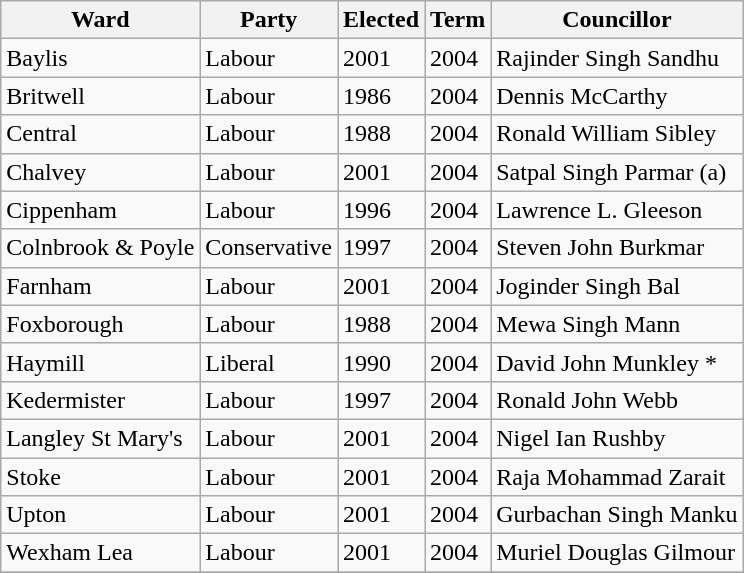<table class="wikitable">
<tr>
<th>Ward</th>
<th>Party</th>
<th>Elected</th>
<th>Term</th>
<th>Councillor</th>
</tr>
<tr>
<td>Baylis</td>
<td>Labour</td>
<td>2001</td>
<td>2004</td>
<td>Rajinder Singh Sandhu</td>
</tr>
<tr>
<td>Britwell</td>
<td>Labour</td>
<td>1986</td>
<td>2004</td>
<td>Dennis McCarthy</td>
</tr>
<tr>
<td>Central</td>
<td>Labour</td>
<td>1988</td>
<td>2004</td>
<td>Ronald William Sibley</td>
</tr>
<tr>
<td>Chalvey</td>
<td>Labour</td>
<td>2001</td>
<td>2004</td>
<td>Satpal Singh Parmar (a)</td>
</tr>
<tr>
<td>Cippenham</td>
<td>Labour</td>
<td>1996</td>
<td>2004</td>
<td>Lawrence L. Gleeson</td>
</tr>
<tr>
<td>Colnbrook & Poyle</td>
<td>Conservative</td>
<td>1997</td>
<td>2004</td>
<td>Steven John Burkmar</td>
</tr>
<tr>
<td>Farnham</td>
<td>Labour</td>
<td>2001</td>
<td>2004</td>
<td>Joginder Singh Bal</td>
</tr>
<tr>
<td>Foxborough</td>
<td>Labour</td>
<td>1988</td>
<td>2004</td>
<td>Mewa Singh Mann</td>
</tr>
<tr>
<td>Haymill</td>
<td>Liberal</td>
<td>1990</td>
<td>2004</td>
<td>David John Munkley *</td>
</tr>
<tr>
<td>Kedermister</td>
<td>Labour</td>
<td>1997</td>
<td>2004</td>
<td>Ronald John Webb</td>
</tr>
<tr>
<td>Langley St Mary's</td>
<td>Labour</td>
<td>2001</td>
<td>2004</td>
<td>Nigel Ian Rushby</td>
</tr>
<tr>
<td>Stoke</td>
<td>Labour</td>
<td>2001</td>
<td>2004</td>
<td>Raja Mohammad Zarait</td>
</tr>
<tr>
<td>Upton</td>
<td>Labour</td>
<td>2001</td>
<td>2004</td>
<td>Gurbachan Singh Manku</td>
</tr>
<tr>
<td>Wexham Lea</td>
<td>Labour</td>
<td>2001</td>
<td>2004</td>
<td>Muriel Douglas Gilmour</td>
</tr>
<tr>
</tr>
</table>
